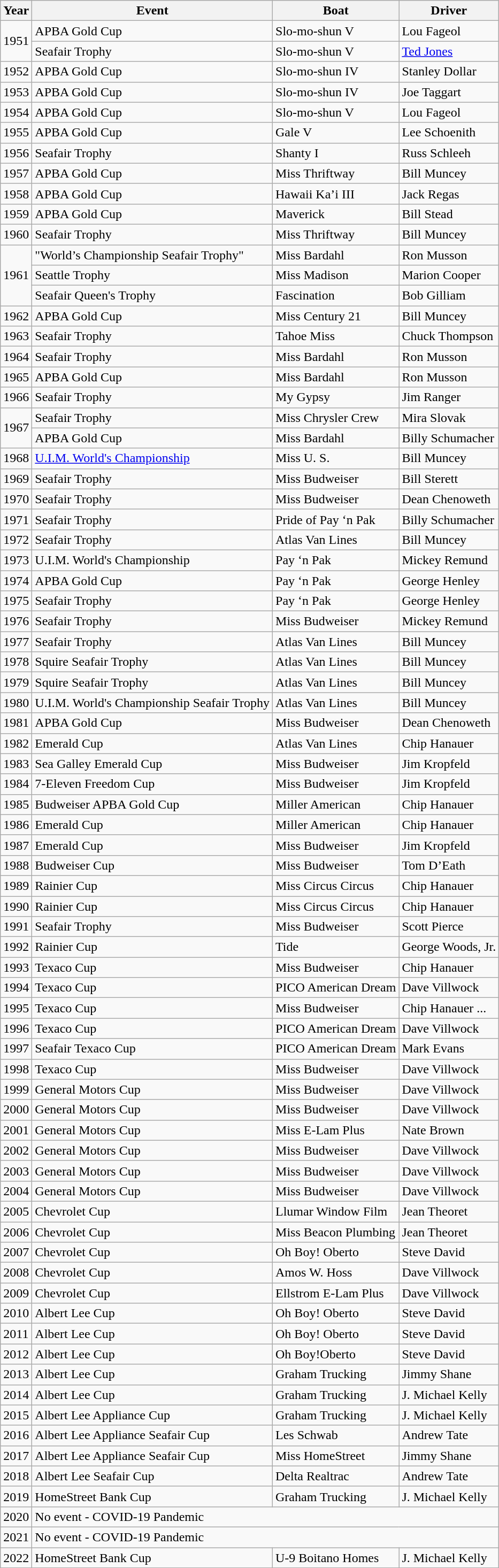<table class="wikitable">
<tr>
<th>Year</th>
<th>Event</th>
<th>Boat</th>
<th>Driver</th>
</tr>
<tr>
<td rowspan="2">1951</td>
<td>APBA Gold Cup</td>
<td>Slo-mo-shun V</td>
<td>Lou Fageol</td>
</tr>
<tr>
<td>Seafair Trophy</td>
<td>Slo-mo-shun V</td>
<td><a href='#'>Ted Jones</a></td>
</tr>
<tr>
<td>1952</td>
<td>APBA Gold Cup</td>
<td>Slo-mo-shun IV</td>
<td>Stanley Dollar</td>
</tr>
<tr>
<td>1953</td>
<td>APBA Gold Cup</td>
<td>Slo-mo-shun IV</td>
<td>Joe Taggart</td>
</tr>
<tr>
<td>1954</td>
<td>APBA Gold Cup</td>
<td>Slo-mo-shun V</td>
<td>Lou Fageol</td>
</tr>
<tr>
<td>1955</td>
<td>APBA Gold Cup</td>
<td>Gale V</td>
<td>Lee Schoenith</td>
</tr>
<tr>
<td>1956</td>
<td>Seafair Trophy</td>
<td>Shanty I</td>
<td>Russ Schleeh</td>
</tr>
<tr>
<td>1957</td>
<td>APBA Gold Cup</td>
<td>Miss Thriftway</td>
<td>Bill Muncey</td>
</tr>
<tr>
<td>1958</td>
<td>APBA Gold Cup</td>
<td>Hawaii Ka’i III</td>
<td>Jack Regas</td>
</tr>
<tr>
<td>1959</td>
<td>APBA Gold Cup</td>
<td>Maverick</td>
<td>Bill Stead</td>
</tr>
<tr>
<td>1960</td>
<td>Seafair Trophy</td>
<td>Miss Thriftway</td>
<td>Bill Muncey</td>
</tr>
<tr>
<td rowspan="3">1961</td>
<td>"World’s Championship Seafair Trophy"</td>
<td>Miss Bardahl</td>
<td>Ron Musson</td>
</tr>
<tr>
<td>Seattle Trophy</td>
<td>Miss Madison</td>
<td>Marion Cooper</td>
</tr>
<tr>
<td>Seafair Queen's Trophy</td>
<td>Fascination</td>
<td>Bob Gilliam</td>
</tr>
<tr>
<td>1962</td>
<td>APBA Gold Cup</td>
<td>Miss Century 21</td>
<td>Bill Muncey</td>
</tr>
<tr>
<td>1963</td>
<td>Seafair Trophy</td>
<td>Tahoe Miss</td>
<td>Chuck Thompson</td>
</tr>
<tr>
<td>1964</td>
<td>Seafair Trophy</td>
<td>Miss Bardahl</td>
<td>Ron Musson</td>
</tr>
<tr>
<td>1965</td>
<td>APBA Gold Cup</td>
<td>Miss Bardahl</td>
<td>Ron Musson</td>
</tr>
<tr>
<td>1966</td>
<td>Seafair Trophy</td>
<td>My Gypsy</td>
<td>Jim Ranger</td>
</tr>
<tr>
<td rowspan="2">1967</td>
<td>Seafair Trophy</td>
<td>Miss Chrysler Crew</td>
<td>Mira Slovak</td>
</tr>
<tr>
<td>APBA Gold Cup</td>
<td>Miss Bardahl</td>
<td>Billy Schumacher</td>
</tr>
<tr>
<td>1968</td>
<td><a href='#'>U.I.M. World's Championship</a></td>
<td>Miss U. S.</td>
<td>Bill Muncey</td>
</tr>
<tr>
<td>1969</td>
<td>Seafair Trophy</td>
<td>Miss Budweiser</td>
<td>Bill Sterett</td>
</tr>
<tr>
<td>1970</td>
<td>Seafair Trophy</td>
<td>Miss Budweiser</td>
<td>Dean Chenoweth</td>
</tr>
<tr>
<td>1971</td>
<td>Seafair Trophy</td>
<td>Pride of Pay ‘n Pak</td>
<td>Billy Schumacher</td>
</tr>
<tr>
<td>1972</td>
<td>Seafair Trophy</td>
<td>Atlas Van Lines</td>
<td>Bill Muncey</td>
</tr>
<tr>
<td>1973</td>
<td>U.I.M. World's Championship</td>
<td>Pay ‘n Pak</td>
<td>Mickey Remund</td>
</tr>
<tr>
<td>1974</td>
<td>APBA Gold Cup</td>
<td>Pay ‘n Pak</td>
<td>George Henley</td>
</tr>
<tr>
<td>1975</td>
<td>Seafair Trophy</td>
<td>Pay ‘n Pak</td>
<td>George Henley</td>
</tr>
<tr>
<td>1976</td>
<td>Seafair Trophy</td>
<td>Miss Budweiser</td>
<td>Mickey Remund</td>
</tr>
<tr>
<td>1977</td>
<td>Seafair Trophy</td>
<td>Atlas Van Lines</td>
<td>Bill Muncey</td>
</tr>
<tr>
<td>1978</td>
<td>Squire Seafair Trophy</td>
<td>Atlas Van Lines</td>
<td>Bill Muncey</td>
</tr>
<tr>
<td>1979</td>
<td>Squire Seafair Trophy</td>
<td>Atlas Van Lines</td>
<td>Bill Muncey</td>
</tr>
<tr>
<td>1980</td>
<td>U.I.M. World's Championship Seafair Trophy</td>
<td>Atlas Van Lines</td>
<td>Bill Muncey</td>
</tr>
<tr>
<td>1981</td>
<td>APBA Gold Cup</td>
<td>Miss Budweiser</td>
<td>Dean Chenoweth</td>
</tr>
<tr>
<td>1982</td>
<td>Emerald Cup</td>
<td>Atlas Van Lines</td>
<td>Chip Hanauer</td>
</tr>
<tr>
<td>1983</td>
<td>Sea Galley Emerald Cup</td>
<td>Miss Budweiser</td>
<td>Jim Kropfeld</td>
</tr>
<tr>
<td>1984</td>
<td>7-Eleven Freedom Cup</td>
<td>Miss Budweiser</td>
<td>Jim Kropfeld</td>
</tr>
<tr>
<td>1985</td>
<td>Budweiser APBA Gold Cup</td>
<td>Miller American</td>
<td>Chip Hanauer</td>
</tr>
<tr>
<td>1986</td>
<td>Emerald Cup</td>
<td>Miller American</td>
<td>Chip Hanauer</td>
</tr>
<tr>
<td>1987</td>
<td>Emerald Cup</td>
<td>Miss Budweiser</td>
<td>Jim Kropfeld</td>
</tr>
<tr>
<td>1988</td>
<td>Budweiser Cup</td>
<td>Miss Budweiser</td>
<td>Tom D’Eath</td>
</tr>
<tr>
<td>1989</td>
<td>Rainier Cup</td>
<td>Miss Circus Circus</td>
<td>Chip Hanauer</td>
</tr>
<tr>
<td>1990</td>
<td>Rainier Cup</td>
<td>Miss Circus Circus</td>
<td>Chip Hanauer</td>
</tr>
<tr>
<td>1991</td>
<td>Seafair Trophy</td>
<td>Miss Budweiser</td>
<td>Scott Pierce</td>
</tr>
<tr>
<td>1992</td>
<td>Rainier Cup</td>
<td>Tide</td>
<td>George Woods, Jr.</td>
</tr>
<tr>
<td>1993</td>
<td>Texaco Cup</td>
<td>Miss Budweiser</td>
<td>Chip Hanauer</td>
</tr>
<tr>
<td>1994</td>
<td>Texaco Cup</td>
<td>PICO American Dream</td>
<td>Dave Villwock</td>
</tr>
<tr>
<td>1995</td>
<td>Texaco Cup</td>
<td>Miss Budweiser</td>
<td>Chip Hanauer ...</td>
</tr>
<tr>
<td>1996</td>
<td>Texaco Cup</td>
<td>PICO American Dream</td>
<td>Dave Villwock</td>
</tr>
<tr>
<td>1997</td>
<td>Seafair Texaco Cup</td>
<td>PICO American Dream</td>
<td>Mark Evans</td>
</tr>
<tr>
<td>1998</td>
<td>Texaco Cup</td>
<td>Miss Budweiser</td>
<td>Dave Villwock</td>
</tr>
<tr>
<td>1999</td>
<td>General Motors Cup</td>
<td>Miss Budweiser</td>
<td>Dave Villwock</td>
</tr>
<tr>
<td>2000</td>
<td>General Motors Cup</td>
<td>Miss Budweiser</td>
<td>Dave Villwock</td>
</tr>
<tr>
<td>2001</td>
<td>General Motors Cup</td>
<td>Miss E-Lam Plus</td>
<td>Nate Brown</td>
</tr>
<tr>
<td>2002</td>
<td>General Motors Cup</td>
<td>Miss Budweiser</td>
<td>Dave Villwock</td>
</tr>
<tr>
<td>2003</td>
<td>General Motors Cup</td>
<td>Miss Budweiser</td>
<td>Dave Villwock</td>
</tr>
<tr>
<td>2004</td>
<td>General Motors Cup</td>
<td>Miss Budweiser</td>
<td>Dave Villwock</td>
</tr>
<tr>
<td>2005</td>
<td>Chevrolet Cup</td>
<td>Llumar Window Film</td>
<td>Jean Theoret</td>
</tr>
<tr>
<td>2006</td>
<td>Chevrolet Cup</td>
<td>Miss Beacon Plumbing</td>
<td>Jean Theoret</td>
</tr>
<tr>
<td>2007</td>
<td>Chevrolet Cup</td>
<td>Oh Boy! Oberto</td>
<td>Steve David</td>
</tr>
<tr>
<td>2008</td>
<td>Chevrolet Cup</td>
<td>Amos W. Hoss</td>
<td>Dave Villwock</td>
</tr>
<tr>
<td>2009</td>
<td>Chevrolet Cup</td>
<td>Ellstrom E-Lam Plus</td>
<td>Dave Villwock</td>
</tr>
<tr>
<td>2010</td>
<td>Albert Lee Cup</td>
<td>Oh Boy! Oberto</td>
<td>Steve David</td>
</tr>
<tr>
<td>2011</td>
<td>Albert Lee Cup</td>
<td>Oh Boy! Oberto</td>
<td>Steve David</td>
</tr>
<tr>
<td>2012</td>
<td>Albert Lee Cup</td>
<td>Oh Boy!Oberto</td>
<td>Steve David</td>
</tr>
<tr>
<td>2013</td>
<td>Albert Lee Cup</td>
<td>Graham Trucking</td>
<td>Jimmy Shane</td>
</tr>
<tr>
<td>2014</td>
<td>Albert Lee Cup</td>
<td>Graham Trucking</td>
<td>J. Michael Kelly</td>
</tr>
<tr>
<td>2015</td>
<td>Albert Lee Appliance Cup</td>
<td>Graham Trucking</td>
<td>J. Michael Kelly</td>
</tr>
<tr>
<td>2016</td>
<td>Albert Lee Appliance Seafair Cup</td>
<td>Les Schwab</td>
<td>Andrew Tate</td>
</tr>
<tr>
<td>2017</td>
<td>Albert Lee Appliance Seafair Cup</td>
<td>Miss HomeStreet</td>
<td>Jimmy Shane</td>
</tr>
<tr>
<td>2018</td>
<td>Albert Lee Seafair Cup</td>
<td>Delta Realtrac</td>
<td>Andrew Tate</td>
</tr>
<tr>
<td>2019</td>
<td>HomeStreet Bank Cup</td>
<td>Graham Trucking</td>
<td>J. Michael Kelly</td>
</tr>
<tr>
<td>2020</td>
<td colspan="3">No event - COVID-19 Pandemic</td>
</tr>
<tr>
<td>2021</td>
<td colspan="3">No event - COVID-19 Pandemic</td>
</tr>
<tr>
<td>2022</td>
<td>HomeStreet Bank Cup</td>
<td>U-9 Boitano Homes</td>
<td>J. Michael Kelly</td>
</tr>
</table>
